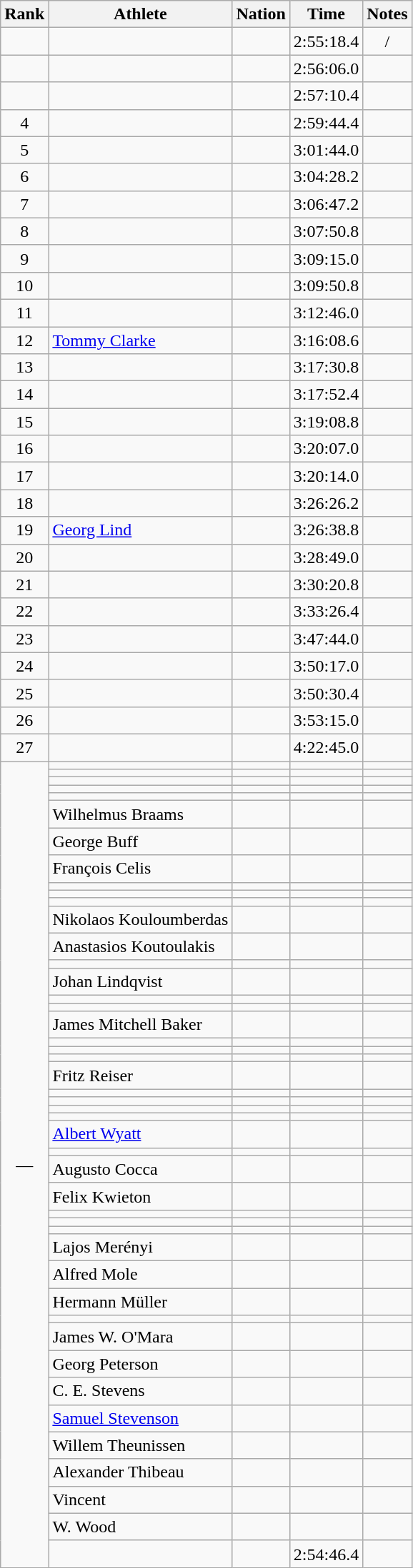<table class="wikitable sortable" style="text-align:center">
<tr>
<th>Rank</th>
<th>Athlete</th>
<th>Nation</th>
<th>Time</th>
<th>Notes</th>
</tr>
<tr>
<td></td>
<td align=left></td>
<td align=left></td>
<td>2:55:18.4</td>
<td>/</td>
</tr>
<tr>
<td></td>
<td align=left></td>
<td align=left></td>
<td>2:56:06.0</td>
<td></td>
</tr>
<tr>
<td></td>
<td align=left></td>
<td align=left></td>
<td>2:57:10.4</td>
<td></td>
</tr>
<tr>
<td>4</td>
<td align=left></td>
<td align=left></td>
<td>2:59:44.4</td>
<td></td>
</tr>
<tr>
<td>5</td>
<td align=left></td>
<td align=left></td>
<td>3:01:44.0</td>
<td></td>
</tr>
<tr>
<td>6</td>
<td align=left></td>
<td align=left></td>
<td>3:04:28.2</td>
<td></td>
</tr>
<tr>
<td>7</td>
<td align=left></td>
<td align=left></td>
<td>3:06:47.2</td>
<td></td>
</tr>
<tr>
<td>8</td>
<td align=left></td>
<td align=left></td>
<td>3:07:50.8</td>
<td></td>
</tr>
<tr>
<td>9</td>
<td align=left></td>
<td align=left></td>
<td>3:09:15.0</td>
<td></td>
</tr>
<tr>
<td>10</td>
<td align=left></td>
<td align=left></td>
<td>3:09:50.8</td>
<td></td>
</tr>
<tr>
<td>11</td>
<td align=left></td>
<td align=left></td>
<td>3:12:46.0</td>
<td></td>
</tr>
<tr>
<td>12</td>
<td align=left><a href='#'>Tommy Clarke</a></td>
<td align=left></td>
<td>3:16:08.6</td>
<td></td>
</tr>
<tr>
<td>13</td>
<td align=left></td>
<td align=left></td>
<td>3:17:30.8</td>
<td></td>
</tr>
<tr>
<td>14</td>
<td align=left></td>
<td align=left></td>
<td>3:17:52.4</td>
<td></td>
</tr>
<tr>
<td>15</td>
<td align=left></td>
<td align=left></td>
<td>3:19:08.8</td>
<td></td>
</tr>
<tr>
<td>16</td>
<td align=left></td>
<td align=left></td>
<td>3:20:07.0</td>
<td></td>
</tr>
<tr>
<td>17</td>
<td align=left></td>
<td align=left></td>
<td>3:20:14.0</td>
<td></td>
</tr>
<tr>
<td>18</td>
<td align=left></td>
<td align=left></td>
<td>3:26:26.2</td>
<td></td>
</tr>
<tr>
<td>19</td>
<td align=left><a href='#'>Georg Lind</a></td>
<td align=left></td>
<td>3:26:38.8</td>
<td></td>
</tr>
<tr>
<td>20</td>
<td align=left></td>
<td align=left></td>
<td>3:28:49.0</td>
<td></td>
</tr>
<tr>
<td>21</td>
<td align=left></td>
<td align=left></td>
<td>3:30:20.8</td>
<td></td>
</tr>
<tr>
<td>22</td>
<td align=left></td>
<td align=left></td>
<td>3:33:26.4</td>
<td></td>
</tr>
<tr>
<td>23</td>
<td align=left></td>
<td align=left></td>
<td>3:47:44.0</td>
<td></td>
</tr>
<tr>
<td>24</td>
<td align=left></td>
<td align=left></td>
<td>3:50:17.0</td>
<td></td>
</tr>
<tr>
<td>25</td>
<td align=left></td>
<td align=left></td>
<td>3:50:30.4</td>
<td></td>
</tr>
<tr>
<td>26</td>
<td align=left></td>
<td align=left></td>
<td>3:53:15.0</td>
<td></td>
</tr>
<tr>
<td>27</td>
<td align=left></td>
<td align=left></td>
<td>4:22:45.0</td>
<td></td>
</tr>
<tr>
<td rowspan=46 data-sort-value=28>—</td>
<td align=left></td>
<td align=left></td>
<td></td>
<td></td>
</tr>
<tr>
<td align=left></td>
<td align=left></td>
<td></td>
<td></td>
</tr>
<tr>
<td align=left></td>
<td align=left></td>
<td></td>
<td></td>
</tr>
<tr>
<td align=left></td>
<td align=left></td>
<td></td>
<td></td>
</tr>
<tr>
<td align=left></td>
<td align=left></td>
<td></td>
<td></td>
</tr>
<tr>
<td align=left>Wilhelmus Braams</td>
<td align=left></td>
<td></td>
<td></td>
</tr>
<tr>
<td align=left>George Buff</td>
<td align=left></td>
<td></td>
<td></td>
</tr>
<tr>
<td align=left>François Celis</td>
<td align=left></td>
<td></td>
<td></td>
</tr>
<tr>
<td align=left></td>
<td align=left></td>
<td></td>
<td></td>
</tr>
<tr>
<td align=left></td>
<td align=left></td>
<td></td>
<td></td>
</tr>
<tr>
<td align=left></td>
<td align=left></td>
<td></td>
<td></td>
</tr>
<tr>
<td align=left>Nikolaos Kouloumberdas</td>
<td align=left></td>
<td></td>
<td></td>
</tr>
<tr>
<td align=left>Anastasios Koutoulakis</td>
<td align=left></td>
<td></td>
<td></td>
</tr>
<tr>
<td align=left></td>
<td align=left></td>
<td></td>
<td></td>
</tr>
<tr>
<td align=left>Johan Lindqvist</td>
<td align=left></td>
<td></td>
<td></td>
</tr>
<tr>
<td align=left></td>
<td align=left></td>
<td></td>
<td></td>
</tr>
<tr>
<td align=left></td>
<td align=left></td>
<td></td>
<td></td>
</tr>
<tr>
<td align=left>James Mitchell Baker</td>
<td align=left></td>
<td></td>
<td></td>
</tr>
<tr>
<td align=left></td>
<td align=left></td>
<td></td>
<td></td>
</tr>
<tr>
<td align=left></td>
<td align=left></td>
<td></td>
<td></td>
</tr>
<tr>
<td align=left></td>
<td align=left></td>
<td></td>
<td></td>
</tr>
<tr>
<td align=left>Fritz Reiser</td>
<td align=left></td>
<td align=center></td>
<td></td>
</tr>
<tr>
<td align=left></td>
<td align=left></td>
<td></td>
<td></td>
</tr>
<tr>
<td align=left></td>
<td align=left></td>
<td></td>
<td></td>
</tr>
<tr>
<td align=left></td>
<td align=left></td>
<td></td>
<td></td>
</tr>
<tr>
<td align=left></td>
<td align=left></td>
<td></td>
<td></td>
</tr>
<tr>
<td align=left><a href='#'>Albert Wyatt</a></td>
<td align=left></td>
<td></td>
<td></td>
</tr>
<tr>
<td align=left></td>
<td align=left></td>
<td></td>
<td></td>
</tr>
<tr>
<td align=left>Augusto Cocca</td>
<td align=left></td>
<td></td>
<td></td>
</tr>
<tr>
<td align=left>Felix Kwieton</td>
<td align=left></td>
<td></td>
<td></td>
</tr>
<tr>
<td align=left></td>
<td align=left></td>
<td></td>
<td></td>
</tr>
<tr>
<td align=left></td>
<td align=left></td>
<td></td>
<td></td>
</tr>
<tr>
<td align=left></td>
<td align=left></td>
<td></td>
<td></td>
</tr>
<tr>
<td align=left>Lajos Merényi</td>
<td align=left></td>
<td></td>
<td></td>
</tr>
<tr>
<td align=left>Alfred Mole</td>
<td align=left></td>
<td></td>
<td></td>
</tr>
<tr>
<td align=left>Hermann Müller</td>
<td align=left></td>
<td></td>
<td></td>
</tr>
<tr>
<td align=left></td>
<td align=left></td>
<td></td>
<td></td>
</tr>
<tr>
<td align=left>James W. O'Mara</td>
<td align=left></td>
<td></td>
<td></td>
</tr>
<tr>
<td align=left>Georg Peterson</td>
<td align=left></td>
<td></td>
<td></td>
</tr>
<tr>
<td align=left>C. E. Stevens</td>
<td align=left></td>
<td></td>
<td></td>
</tr>
<tr>
<td align=left><a href='#'>Samuel Stevenson</a></td>
<td align=left></td>
<td></td>
<td></td>
</tr>
<tr>
<td align=left>Willem Theunissen</td>
<td align=left></td>
<td></td>
<td></td>
</tr>
<tr>
<td align=left>Alexander Thibeau</td>
<td align=left></td>
<td></td>
<td></td>
</tr>
<tr>
<td align=left>Vincent</td>
<td align=left></td>
<td></td>
<td></td>
</tr>
<tr>
<td align=left>W. Wood</td>
<td align=left></td>
<td></td>
<td></td>
</tr>
<tr>
<td align=left></td>
<td align=left></td>
<td>2:54:46.4</td>
<td></td>
</tr>
</table>
